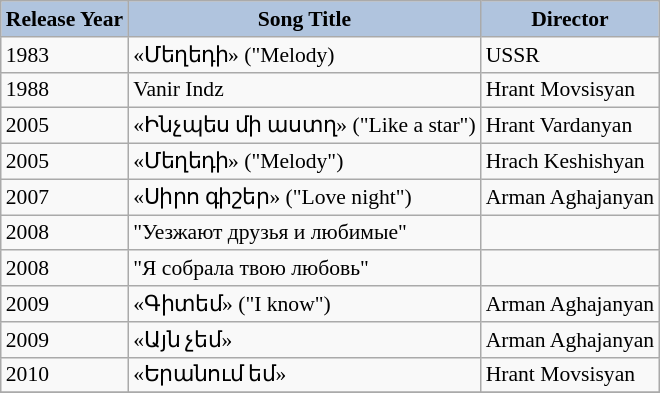<table class="wikitable" style="font-size:90%;">
<tr>
<th style="background:#B0C4DE;"><strong>Release Year</strong></th>
<th style="background:#B0C4DE;"><strong>Song Title</strong></th>
<th style="background:#B0C4DE;"><strong>Director</strong></th>
</tr>
<tr>
<td>1983</td>
<td>«Մեղեդի» ("Melody)</td>
<td>USSR</td>
</tr>
<tr>
<td>1988</td>
<td>Vanir Indz</td>
<td>Hrant Movsisyan</td>
</tr>
<tr>
<td>2005</td>
<td>«Ինչպես մի աստղ» ("Like a star")</td>
<td>Hrant Vardanyan</td>
</tr>
<tr>
<td>2005</td>
<td>«Մեղեդի» ("Melody")</td>
<td>Hrach Keshishyan</td>
</tr>
<tr>
<td>2007</td>
<td>«Սիրո գիշեր» ("Love night")</td>
<td>Arman Aghajanyan</td>
</tr>
<tr>
<td>2008</td>
<td>"Уезжают друзья и любимые"</td>
<td></td>
</tr>
<tr>
<td>2008</td>
<td>"Я собрала твою любовь"</td>
<td></td>
</tr>
<tr>
<td>2009</td>
<td>«Գիտեմ» ("I know")</td>
<td>Arman Aghajanyan</td>
</tr>
<tr>
<td>2009</td>
<td>«Այն չեմ»</td>
<td>Arman Aghajanyan</td>
</tr>
<tr>
<td>2010</td>
<td>«Երանում եմ»</td>
<td>Hrant Movsisyan</td>
</tr>
<tr>
</tr>
</table>
